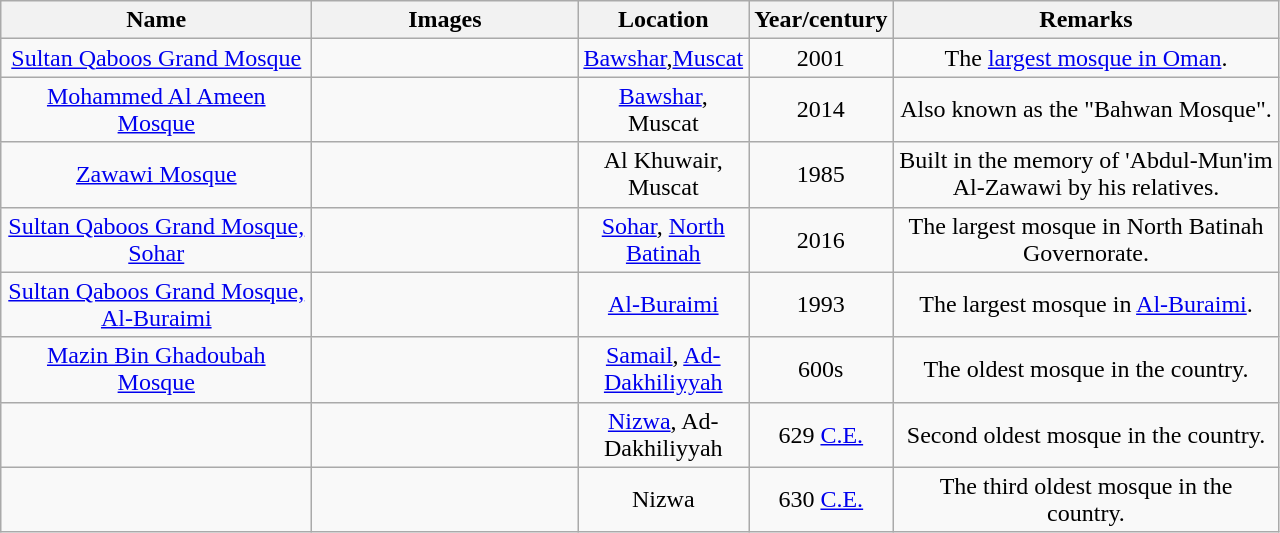<table class="wikitable" style="text-align:center">
<tr>
<th align="left" width="200px">Name</th>
<th align="center" width="170px" class="unsortable">Images</th>
<th align="left" width="100px">Location</th>
<th align="left" width="050px">Year/century</th>
<th align="left" width="250px" class="unsortable">Remarks</th>
</tr>
<tr>
<td><a href='#'>Sultan Qaboos Grand Mosque</a></td>
<td></td>
<td><a href='#'>Bawshar</a>,<a href='#'>Muscat</a></td>
<td>2001</td>
<td>The <a href='#'>largest mosque in Oman</a>.</td>
</tr>
<tr>
<td><a href='#'>Mohammed Al Ameen Mosque</a></td>
<td></td>
<td><a href='#'>Bawshar</a>, Muscat</td>
<td>2014</td>
<td>Also known as the "Bahwan Mosque".</td>
</tr>
<tr>
<td><a href='#'>Zawawi Mosque</a></td>
<td></td>
<td>Al Khuwair, Muscat</td>
<td>1985</td>
<td>Built in the memory of 'Abdul-Mun'im Al-Zawawi by his relatives.</td>
</tr>
<tr>
<td><a href='#'>Sultan Qaboos Grand Mosque, Sohar</a></td>
<td></td>
<td><a href='#'>Sohar</a>, <a href='#'>North Batinah</a></td>
<td>2016</td>
<td>The largest mosque in North Batinah Governorate.</td>
</tr>
<tr>
<td><a href='#'>Sultan Qaboos Grand Mosque, Al-Buraimi</a></td>
<td></td>
<td><a href='#'>Al-Buraimi</a></td>
<td>1993</td>
<td>The largest mosque in <a href='#'>Al-Buraimi</a>.</td>
</tr>
<tr>
<td><a href='#'>Mazin Bin Ghadoubah Mosque</a></td>
<td></td>
<td><a href='#'>Samail</a>, <a href='#'>Ad-Dakhiliyyah</a></td>
<td>600s</td>
<td>The oldest mosque in the country.</td>
</tr>
<tr>
<td></td>
<td></td>
<td><a href='#'>Nizwa</a>, Ad-Dakhiliyyah</td>
<td>629 <a href='#'>C.E.</a></td>
<td>Second oldest mosque in the country.</td>
</tr>
<tr>
<td></td>
<td></td>
<td>Nizwa</td>
<td>630 <a href='#'>C.E.</a></td>
<td>The third oldest mosque in the country.</td>
</tr>
</table>
